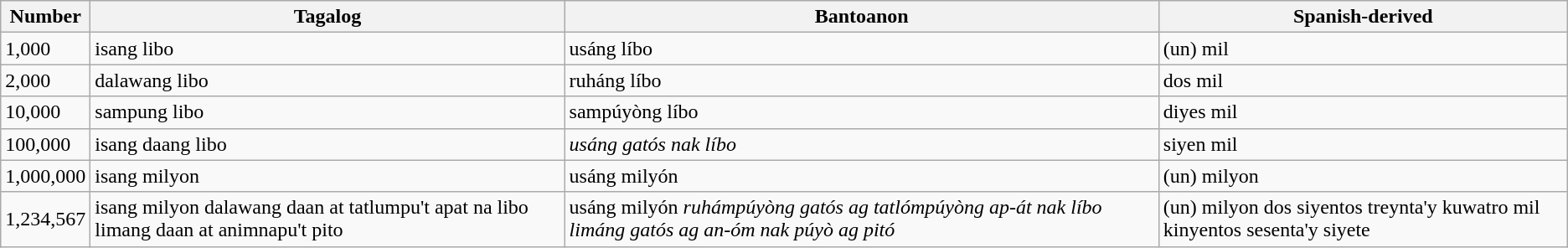<table class="wikitable">
<tr>
<th>Number</th>
<th>Tagalog</th>
<th>Bantoanon</th>
<th>Spanish-derived</th>
</tr>
<tr>
<td>1,000</td>
<td>isang libo</td>
<td>usáng líbo</td>
<td>(un) mil</td>
</tr>
<tr>
<td>2,000</td>
<td>dalawang libo</td>
<td>ruháng líbo</td>
<td>dos mil</td>
</tr>
<tr>
<td>10,000</td>
<td>sampung libo</td>
<td>sampúyòng líbo</td>
<td>diyes mil</td>
</tr>
<tr>
<td>100,000</td>
<td>isang daang libo</td>
<td><em>usáng gatós nak líbo</em></td>
<td>siyen mil</td>
</tr>
<tr>
<td>1,000,000</td>
<td>isang milyon</td>
<td>usáng milyón</td>
<td>(un) milyon</td>
</tr>
<tr>
<td>1,234,567</td>
<td>isang milyon dalawang daan at tatlumpu't apat na libo limang daan at animnapu't pito</td>
<td>usáng milyón <em>ruhámpúyòng gatós ag tatlómpúyòng ap-át nak líbo limáng gatós ag an-óm nak púyò ag pitó</em></td>
<td>(un) milyon dos siyentos treynta'y kuwatro mil kinyentos sesenta'y siyete</td>
</tr>
</table>
